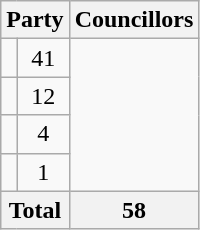<table class="wikitable">
<tr>
<th colspan=2>Party</th>
<th>Councillors</th>
</tr>
<tr>
<td></td>
<td align=center>41</td>
</tr>
<tr>
<td></td>
<td align=center>12</td>
</tr>
<tr>
<td></td>
<td align=center>4</td>
</tr>
<tr>
<td></td>
<td align=center>1</td>
</tr>
<tr>
<th colspan=2>Total</th>
<th align=center>58</th>
</tr>
</table>
